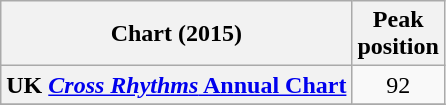<table class="wikitable plainrowheaders" style="text-align:center">
<tr>
<th scope="col">Chart (2015)</th>
<th scope="col">Peak<br>position</th>
</tr>
<tr>
<th scope="row">UK <a href='#'><em> Cross Rhythms</em> Annual Chart</a></th>
<td>92</td>
</tr>
<tr>
</tr>
</table>
